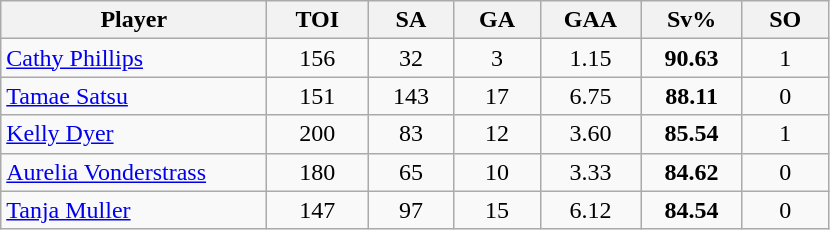<table class="wikitable sortable" style="text-align:center;">
<tr>
<th width="170px">Player</th>
<th width="60px">TOI</th>
<th width="50px">SA</th>
<th width="50px">GA</th>
<th width="60px">GAA</th>
<th width="60px">Sv%</th>
<th width="50px">SO</th>
</tr>
<tr>
<td style="text-align:left;"> <a href='#'>Cathy Phillips</a></td>
<td>156</td>
<td>32</td>
<td>3</td>
<td>1.15</td>
<td><strong>90.63</strong></td>
<td>1</td>
</tr>
<tr>
<td style="text-align:left;"> <a href='#'>Tamae Satsu</a></td>
<td>151</td>
<td>143</td>
<td>17</td>
<td>6.75</td>
<td><strong>88.11</strong></td>
<td>0</td>
</tr>
<tr>
<td style="text-align:left;"> <a href='#'>Kelly Dyer</a></td>
<td>200</td>
<td>83</td>
<td>12</td>
<td>3.60</td>
<td><strong>85.54</strong></td>
<td>1</td>
</tr>
<tr>
<td style="text-align:left;"> <a href='#'>Aurelia Vonderstrass</a></td>
<td>180</td>
<td>65</td>
<td>10</td>
<td>3.33</td>
<td><strong>84.62</strong></td>
<td>0</td>
</tr>
<tr>
<td style="text-align:left;"> <a href='#'>Tanja Muller</a></td>
<td>147</td>
<td>97</td>
<td>15</td>
<td>6.12</td>
<td><strong>84.54</strong></td>
<td>0</td>
</tr>
</table>
